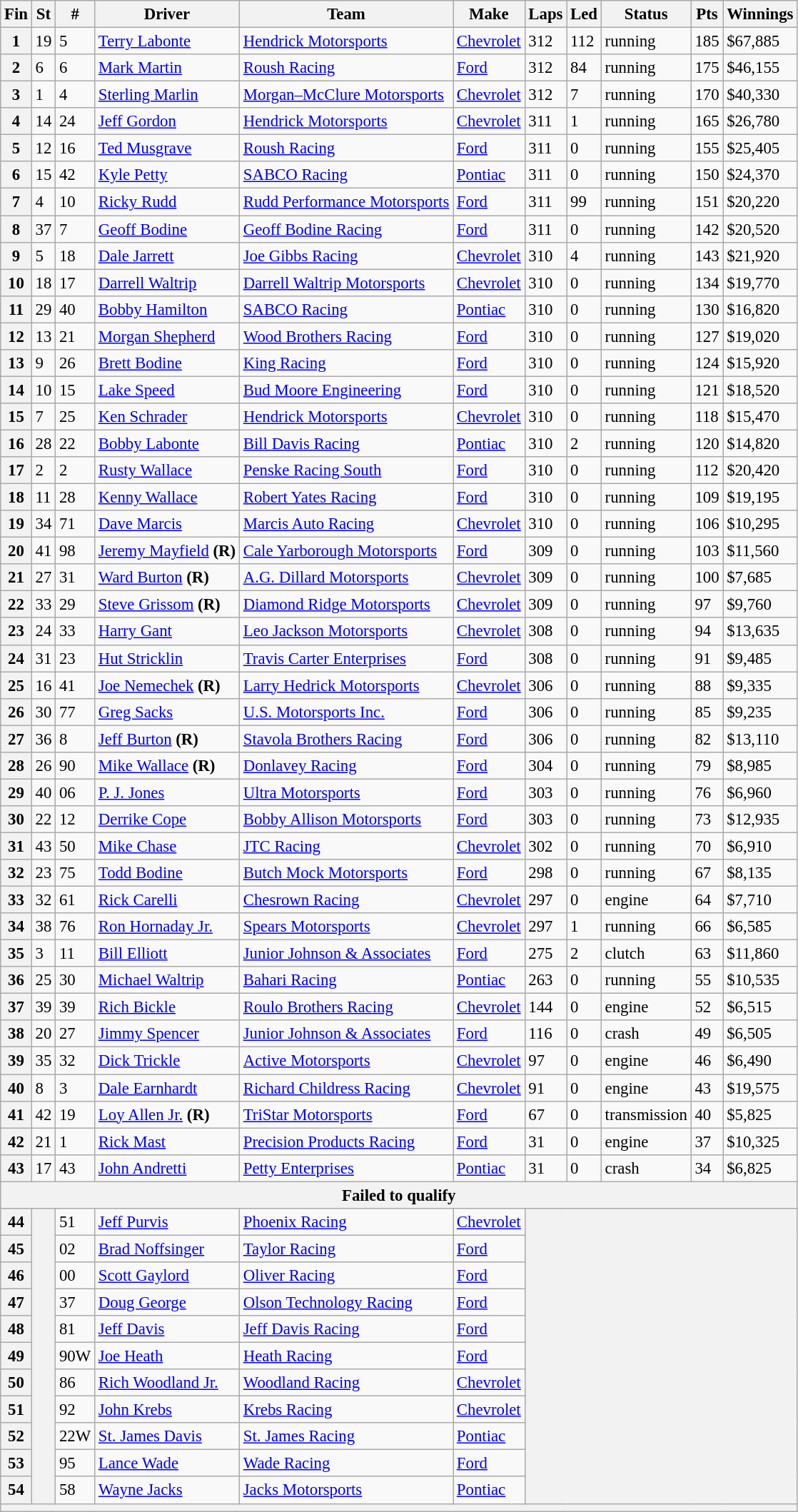<table class="wikitable" style="font-size:95%">
<tr>
<th>Fin</th>
<th>St</th>
<th>#</th>
<th>Driver</th>
<th>Team</th>
<th>Make</th>
<th>Laps</th>
<th>Led</th>
<th>Status</th>
<th>Pts</th>
<th>Winnings</th>
</tr>
<tr>
<th>1</th>
<td>19</td>
<td>5</td>
<td><a href='#'>Terry Labonte</a></td>
<td><a href='#'>Hendrick Motorsports</a></td>
<td><a href='#'>Chevrolet</a></td>
<td>312</td>
<td>112</td>
<td>running</td>
<td>185</td>
<td>$67,885</td>
</tr>
<tr>
<th>2</th>
<td>6</td>
<td>6</td>
<td><a href='#'>Mark Martin</a></td>
<td><a href='#'>Roush Racing</a></td>
<td><a href='#'>Ford</a></td>
<td>312</td>
<td>84</td>
<td>running</td>
<td>175</td>
<td>$46,155</td>
</tr>
<tr>
<th>3</th>
<td>1</td>
<td>4</td>
<td><a href='#'>Sterling Marlin</a></td>
<td><a href='#'>Morgan–McClure Motorsports</a></td>
<td><a href='#'>Chevrolet</a></td>
<td>312</td>
<td>7</td>
<td>running</td>
<td>170</td>
<td>$40,330</td>
</tr>
<tr>
<th>4</th>
<td>14</td>
<td>24</td>
<td><a href='#'>Jeff Gordon</a></td>
<td><a href='#'>Hendrick Motorsports</a></td>
<td><a href='#'>Chevrolet</a></td>
<td>311</td>
<td>1</td>
<td>running</td>
<td>165</td>
<td>$26,780</td>
</tr>
<tr>
<th>5</th>
<td>12</td>
<td>16</td>
<td><a href='#'>Ted Musgrave</a></td>
<td><a href='#'>Roush Racing</a></td>
<td><a href='#'>Ford</a></td>
<td>311</td>
<td>0</td>
<td>running</td>
<td>155</td>
<td>$25,405</td>
</tr>
<tr>
<th>6</th>
<td>15</td>
<td>42</td>
<td><a href='#'>Kyle Petty</a></td>
<td><a href='#'>SABCO Racing</a></td>
<td><a href='#'>Pontiac</a></td>
<td>311</td>
<td>0</td>
<td>running</td>
<td>150</td>
<td>$24,370</td>
</tr>
<tr>
<th>7</th>
<td>4</td>
<td>10</td>
<td><a href='#'>Ricky Rudd</a></td>
<td><a href='#'>Rudd Performance Motorsports</a></td>
<td><a href='#'>Ford</a></td>
<td>311</td>
<td>99</td>
<td>running</td>
<td>151</td>
<td>$20,220</td>
</tr>
<tr>
<th>8</th>
<td>37</td>
<td>7</td>
<td><a href='#'>Geoff Bodine</a></td>
<td><a href='#'>Geoff Bodine Racing</a></td>
<td><a href='#'>Ford</a></td>
<td>311</td>
<td>0</td>
<td>running</td>
<td>142</td>
<td>$20,520</td>
</tr>
<tr>
<th>9</th>
<td>5</td>
<td>18</td>
<td><a href='#'>Dale Jarrett</a></td>
<td><a href='#'>Joe Gibbs Racing</a></td>
<td><a href='#'>Chevrolet</a></td>
<td>310</td>
<td>4</td>
<td>running</td>
<td>143</td>
<td>$21,920</td>
</tr>
<tr>
<th>10</th>
<td>18</td>
<td>17</td>
<td><a href='#'>Darrell Waltrip</a></td>
<td><a href='#'>Darrell Waltrip Motorsports</a></td>
<td><a href='#'>Chevrolet</a></td>
<td>310</td>
<td>0</td>
<td>running</td>
<td>134</td>
<td>$19,770</td>
</tr>
<tr>
<th>11</th>
<td>29</td>
<td>40</td>
<td><a href='#'>Bobby Hamilton</a></td>
<td><a href='#'>SABCO Racing</a></td>
<td><a href='#'>Pontiac</a></td>
<td>310</td>
<td>0</td>
<td>running</td>
<td>130</td>
<td>$16,820</td>
</tr>
<tr>
<th>12</th>
<td>13</td>
<td>21</td>
<td><a href='#'>Morgan Shepherd</a></td>
<td><a href='#'>Wood Brothers Racing</a></td>
<td><a href='#'>Ford</a></td>
<td>310</td>
<td>0</td>
<td>running</td>
<td>127</td>
<td>$19,020</td>
</tr>
<tr>
<th>13</th>
<td>9</td>
<td>26</td>
<td><a href='#'>Brett Bodine</a></td>
<td><a href='#'>King Racing</a></td>
<td><a href='#'>Ford</a></td>
<td>310</td>
<td>0</td>
<td>running</td>
<td>124</td>
<td>$15,920</td>
</tr>
<tr>
<th>14</th>
<td>10</td>
<td>15</td>
<td><a href='#'>Lake Speed</a></td>
<td><a href='#'>Bud Moore Engineering</a></td>
<td><a href='#'>Ford</a></td>
<td>310</td>
<td>0</td>
<td>running</td>
<td>121</td>
<td>$18,520</td>
</tr>
<tr>
<th>15</th>
<td>7</td>
<td>25</td>
<td><a href='#'>Ken Schrader</a></td>
<td><a href='#'>Hendrick Motorsports</a></td>
<td><a href='#'>Chevrolet</a></td>
<td>310</td>
<td>0</td>
<td>running</td>
<td>118</td>
<td>$15,470</td>
</tr>
<tr>
<th>16</th>
<td>28</td>
<td>22</td>
<td><a href='#'>Bobby Labonte</a></td>
<td><a href='#'>Bill Davis Racing</a></td>
<td><a href='#'>Pontiac</a></td>
<td>310</td>
<td>2</td>
<td>running</td>
<td>120</td>
<td>$14,820</td>
</tr>
<tr>
<th>17</th>
<td>2</td>
<td>2</td>
<td><a href='#'>Rusty Wallace</a></td>
<td><a href='#'>Penske Racing South</a></td>
<td><a href='#'>Ford</a></td>
<td>310</td>
<td>0</td>
<td>running</td>
<td>112</td>
<td>$20,420</td>
</tr>
<tr>
<th>18</th>
<td>11</td>
<td>28</td>
<td><a href='#'>Kenny Wallace</a></td>
<td><a href='#'>Robert Yates Racing</a></td>
<td><a href='#'>Ford</a></td>
<td>310</td>
<td>0</td>
<td>running</td>
<td>109</td>
<td>$19,195</td>
</tr>
<tr>
<th>19</th>
<td>34</td>
<td>71</td>
<td><a href='#'>Dave Marcis</a></td>
<td><a href='#'>Marcis Auto Racing</a></td>
<td><a href='#'>Chevrolet</a></td>
<td>310</td>
<td>0</td>
<td>running</td>
<td>106</td>
<td>$10,295</td>
</tr>
<tr>
<th>20</th>
<td>41</td>
<td>98</td>
<td><a href='#'>Jeremy Mayfield</a> <strong>(R)</strong></td>
<td><a href='#'>Cale Yarborough Motorsports</a></td>
<td><a href='#'>Ford</a></td>
<td>309</td>
<td>0</td>
<td>running</td>
<td>103</td>
<td>$11,560</td>
</tr>
<tr>
<th>21</th>
<td>27</td>
<td>31</td>
<td><a href='#'>Ward Burton</a> <strong>(R)</strong></td>
<td><a href='#'>A.G. Dillard Motorsports</a></td>
<td><a href='#'>Chevrolet</a></td>
<td>309</td>
<td>0</td>
<td>running</td>
<td>100</td>
<td>$7,685</td>
</tr>
<tr>
<th>22</th>
<td>33</td>
<td>29</td>
<td><a href='#'>Steve Grissom</a> <strong>(R)</strong></td>
<td><a href='#'>Diamond Ridge Motorsports</a></td>
<td><a href='#'>Chevrolet</a></td>
<td>309</td>
<td>0</td>
<td>running</td>
<td>97</td>
<td>$9,760</td>
</tr>
<tr>
<th>23</th>
<td>24</td>
<td>33</td>
<td><a href='#'>Harry Gant</a></td>
<td><a href='#'>Leo Jackson Motorsports</a></td>
<td><a href='#'>Chevrolet</a></td>
<td>308</td>
<td>0</td>
<td>running</td>
<td>94</td>
<td>$13,635</td>
</tr>
<tr>
<th>24</th>
<td>31</td>
<td>23</td>
<td><a href='#'>Hut Stricklin</a></td>
<td><a href='#'>Travis Carter Enterprises</a></td>
<td><a href='#'>Ford</a></td>
<td>308</td>
<td>0</td>
<td>running</td>
<td>91</td>
<td>$9,485</td>
</tr>
<tr>
<th>25</th>
<td>16</td>
<td>41</td>
<td><a href='#'>Joe Nemechek</a> <strong>(R)</strong></td>
<td><a href='#'>Larry Hedrick Motorsports</a></td>
<td><a href='#'>Chevrolet</a></td>
<td>306</td>
<td>0</td>
<td>running</td>
<td>88</td>
<td>$9,335</td>
</tr>
<tr>
<th>26</th>
<td>30</td>
<td>77</td>
<td><a href='#'>Greg Sacks</a></td>
<td><a href='#'>U.S. Motorsports Inc.</a></td>
<td><a href='#'>Ford</a></td>
<td>306</td>
<td>0</td>
<td>running</td>
<td>85</td>
<td>$9,235</td>
</tr>
<tr>
<th>27</th>
<td>36</td>
<td>8</td>
<td><a href='#'>Jeff Burton</a> <strong>(R)</strong></td>
<td><a href='#'>Stavola Brothers Racing</a></td>
<td><a href='#'>Ford</a></td>
<td>306</td>
<td>0</td>
<td>running</td>
<td>82</td>
<td>$13,110</td>
</tr>
<tr>
<th>28</th>
<td>26</td>
<td>90</td>
<td><a href='#'>Mike Wallace</a> <strong>(R)</strong></td>
<td><a href='#'>Donlavey Racing</a></td>
<td><a href='#'>Ford</a></td>
<td>304</td>
<td>0</td>
<td>running</td>
<td>79</td>
<td>$8,985</td>
</tr>
<tr>
<th>29</th>
<td>40</td>
<td>06</td>
<td><a href='#'>P. J. Jones</a></td>
<td><a href='#'>Ultra Motorsports</a></td>
<td><a href='#'>Ford</a></td>
<td>303</td>
<td>0</td>
<td>running</td>
<td>76</td>
<td>$6,960</td>
</tr>
<tr>
<th>30</th>
<td>22</td>
<td>12</td>
<td><a href='#'>Derrike Cope</a></td>
<td><a href='#'>Bobby Allison Motorsports</a></td>
<td><a href='#'>Ford</a></td>
<td>303</td>
<td>0</td>
<td>running</td>
<td>73</td>
<td>$12,935</td>
</tr>
<tr>
<th>31</th>
<td>43</td>
<td>50</td>
<td><a href='#'>Mike Chase</a></td>
<td><a href='#'>JTC Racing</a></td>
<td><a href='#'>Chevrolet</a></td>
<td>302</td>
<td>0</td>
<td>running</td>
<td>70</td>
<td>$6,910</td>
</tr>
<tr>
<th>32</th>
<td>23</td>
<td>75</td>
<td><a href='#'>Todd Bodine</a></td>
<td><a href='#'>Butch Mock Motorsports</a></td>
<td><a href='#'>Ford</a></td>
<td>298</td>
<td>0</td>
<td>running</td>
<td>67</td>
<td>$8,135</td>
</tr>
<tr>
<th>33</th>
<td>32</td>
<td>61</td>
<td><a href='#'>Rick Carelli</a></td>
<td><a href='#'>Chesrown Racing</a></td>
<td><a href='#'>Chevrolet</a></td>
<td>297</td>
<td>0</td>
<td>engine</td>
<td>64</td>
<td>$7,710</td>
</tr>
<tr>
<th>34</th>
<td>38</td>
<td>76</td>
<td><a href='#'>Ron Hornaday Jr.</a></td>
<td><a href='#'>Spears Motorsports</a></td>
<td><a href='#'>Chevrolet</a></td>
<td>297</td>
<td>1</td>
<td>running</td>
<td>66</td>
<td>$6,585</td>
</tr>
<tr>
<th>35</th>
<td>3</td>
<td>11</td>
<td><a href='#'>Bill Elliott</a></td>
<td><a href='#'>Junior Johnson & Associates</a></td>
<td><a href='#'>Ford</a></td>
<td>275</td>
<td>2</td>
<td>clutch</td>
<td>63</td>
<td>$11,860</td>
</tr>
<tr>
<th>36</th>
<td>25</td>
<td>30</td>
<td><a href='#'>Michael Waltrip</a></td>
<td><a href='#'>Bahari Racing</a></td>
<td><a href='#'>Pontiac</a></td>
<td>263</td>
<td>0</td>
<td>running</td>
<td>55</td>
<td>$10,535</td>
</tr>
<tr>
<th>37</th>
<td>39</td>
<td>39</td>
<td><a href='#'>Rich Bickle</a></td>
<td><a href='#'>Roulo Brothers Racing</a></td>
<td><a href='#'>Chevrolet</a></td>
<td>144</td>
<td>0</td>
<td>engine</td>
<td>52</td>
<td>$6,515</td>
</tr>
<tr>
<th>38</th>
<td>20</td>
<td>27</td>
<td><a href='#'>Jimmy Spencer</a></td>
<td><a href='#'>Junior Johnson & Associates</a></td>
<td><a href='#'>Ford</a></td>
<td>116</td>
<td>0</td>
<td>crash</td>
<td>49</td>
<td>$6,505</td>
</tr>
<tr>
<th>39</th>
<td>35</td>
<td>32</td>
<td><a href='#'>Dick Trickle</a></td>
<td><a href='#'>Active Motorsports</a></td>
<td><a href='#'>Chevrolet</a></td>
<td>97</td>
<td>0</td>
<td>engine</td>
<td>46</td>
<td>$6,490</td>
</tr>
<tr>
<th>40</th>
<td>8</td>
<td>3</td>
<td><a href='#'>Dale Earnhardt</a></td>
<td><a href='#'>Richard Childress Racing</a></td>
<td><a href='#'>Chevrolet</a></td>
<td>91</td>
<td>0</td>
<td>engine</td>
<td>43</td>
<td>$19,575</td>
</tr>
<tr>
<th>41</th>
<td>42</td>
<td>19</td>
<td><a href='#'>Loy Allen Jr.</a> <strong>(R)</strong></td>
<td><a href='#'>TriStar Motorsports</a></td>
<td><a href='#'>Ford</a></td>
<td>67</td>
<td>0</td>
<td>transmission</td>
<td>40</td>
<td>$5,825</td>
</tr>
<tr>
<th>42</th>
<td>21</td>
<td>1</td>
<td><a href='#'>Rick Mast</a></td>
<td><a href='#'>Precision Products Racing</a></td>
<td><a href='#'>Ford</a></td>
<td>31</td>
<td>0</td>
<td>engine</td>
<td>37</td>
<td>$10,325</td>
</tr>
<tr>
<th>43</th>
<td>17</td>
<td>43</td>
<td><a href='#'>John Andretti</a></td>
<td><a href='#'>Petty Enterprises</a></td>
<td><a href='#'>Pontiac</a></td>
<td>31</td>
<td>0</td>
<td>crash</td>
<td>34</td>
<td>$6,825</td>
</tr>
<tr>
<th colspan="11">Failed to qualify</th>
</tr>
<tr>
<th>44</th>
<th rowspan="11"></th>
<td>51</td>
<td><a href='#'>Jeff Purvis</a></td>
<td><a href='#'>Phoenix Racing</a></td>
<td><a href='#'>Chevrolet</a></td>
<th colspan="5" rowspan="11"></th>
</tr>
<tr>
<th>45</th>
<td>02</td>
<td><a href='#'>Brad Noffsinger</a></td>
<td><a href='#'>Taylor Racing</a></td>
<td><a href='#'>Ford</a></td>
</tr>
<tr>
<th>46</th>
<td>00</td>
<td><a href='#'>Scott Gaylord</a></td>
<td><a href='#'>Oliver Racing</a></td>
<td><a href='#'>Ford</a></td>
</tr>
<tr>
<th>47</th>
<td>37</td>
<td><a href='#'>Doug George</a></td>
<td><a href='#'>Olson Technology Racing</a></td>
<td><a href='#'>Ford</a></td>
</tr>
<tr>
<th>48</th>
<td>81</td>
<td><a href='#'>Jeff Davis</a></td>
<td><a href='#'>Jeff Davis Racing</a></td>
<td><a href='#'>Ford</a></td>
</tr>
<tr>
<th>49</th>
<td>90W</td>
<td><a href='#'>Joe Heath</a></td>
<td><a href='#'>Heath Racing</a></td>
<td><a href='#'>Ford</a></td>
</tr>
<tr>
<th>50</th>
<td>86</td>
<td><a href='#'>Rich Woodland Jr.</a></td>
<td><a href='#'>Woodland Racing</a></td>
<td><a href='#'>Chevrolet</a></td>
</tr>
<tr>
<th>51</th>
<td>92</td>
<td><a href='#'>John Krebs</a></td>
<td><a href='#'>Krebs Racing</a></td>
<td><a href='#'>Chevrolet</a></td>
</tr>
<tr>
<th>52</th>
<td>22W</td>
<td><a href='#'>St. James Davis</a></td>
<td><a href='#'>St. James Racing</a></td>
<td><a href='#'>Pontiac</a></td>
</tr>
<tr>
<th>53</th>
<td>95</td>
<td><a href='#'>Lance Wade</a></td>
<td><a href='#'>Wade Racing</a></td>
<td><a href='#'>Ford</a></td>
</tr>
<tr>
<th>54</th>
<td>58</td>
<td><a href='#'>Wayne Jacks</a></td>
<td><a href='#'>Jacks Motorsports</a></td>
<td><a href='#'>Pontiac</a></td>
</tr>
<tr>
<th colspan="11"></th>
</tr>
</table>
